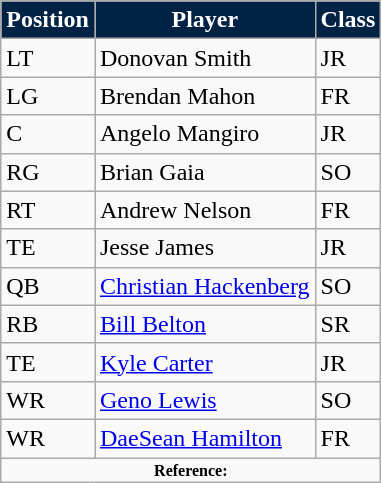<table class="wikitable">
<tr>
<th style="background:#024; color:#fff;">Position</th>
<th style="background:#024; color:#fff;">Player</th>
<th style="background:#024; color:#fff;">Class</th>
</tr>
<tr>
<td>LT</td>
<td>Donovan Smith</td>
<td>JR</td>
</tr>
<tr>
<td>LG</td>
<td>Brendan Mahon</td>
<td>FR</td>
</tr>
<tr>
<td>C</td>
<td>Angelo Mangiro</td>
<td>JR</td>
</tr>
<tr>
<td>RG</td>
<td>Brian Gaia</td>
<td>SO</td>
</tr>
<tr>
<td>RT</td>
<td>Andrew Nelson</td>
<td>FR</td>
</tr>
<tr>
<td>TE</td>
<td>Jesse James</td>
<td>JR</td>
</tr>
<tr>
<td>QB</td>
<td><a href='#'>Christian Hackenberg</a></td>
<td>SO</td>
</tr>
<tr>
<td>RB</td>
<td><a href='#'>Bill Belton</a></td>
<td>SR</td>
</tr>
<tr>
<td>TE</td>
<td><a href='#'>Kyle Carter</a></td>
<td>JR</td>
</tr>
<tr>
<td>WR</td>
<td><a href='#'>Geno Lewis</a></td>
<td>SO</td>
</tr>
<tr>
<td>WR</td>
<td><a href='#'>DaeSean Hamilton</a></td>
<td>FR</td>
</tr>
<tr>
<td colspan="3" style="font-size:8pt; text-align:center;"><strong>Reference:</strong></td>
</tr>
</table>
